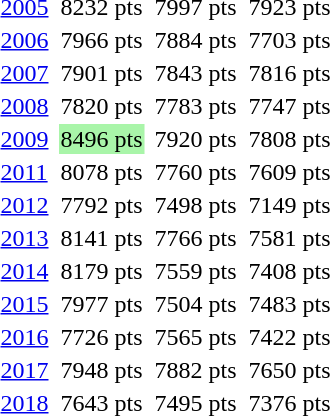<table>
<tr>
<td><a href='#'>2005</a></td>
<td></td>
<td>8232 pts</td>
<td></td>
<td>7997 pts</td>
<td></td>
<td>7923 pts</td>
</tr>
<tr>
<td><a href='#'>2006</a></td>
<td></td>
<td>7966 pts</td>
<td></td>
<td>7884 pts</td>
<td></td>
<td>7703 pts</td>
</tr>
<tr>
<td><a href='#'>2007</a></td>
<td></td>
<td>7901 pts</td>
<td></td>
<td>7843 pts</td>
<td></td>
<td>7816  pts</td>
</tr>
<tr>
<td><a href='#'>2008</a></td>
<td></td>
<td>7820 pts</td>
<td></td>
<td>7783 pts</td>
<td></td>
<td>7747 pts</td>
</tr>
<tr>
<td><a href='#'>2009</a></td>
<td></td>
<td bgcolor=#A9F5A9>8496 pts</td>
<td></td>
<td>7920 pts</td>
<td></td>
<td>7808 pts</td>
</tr>
<tr>
<td><a href='#'>2011</a></td>
<td></td>
<td>8078 pts</td>
<td></td>
<td>7760 pts</td>
<td></td>
<td>7609 pts</td>
</tr>
<tr>
<td><a href='#'>2012</a></td>
<td></td>
<td>7792 pts</td>
<td></td>
<td>7498 pts</td>
<td></td>
<td>7149 pts</td>
</tr>
<tr>
<td><a href='#'>2013</a></td>
<td></td>
<td>8141 pts</td>
<td></td>
<td>7766 pts</td>
<td></td>
<td>7581 pts</td>
</tr>
<tr>
<td><a href='#'>2014</a></td>
<td></td>
<td>8179 pts</td>
<td></td>
<td>7559 pts</td>
<td></td>
<td>7408 pts</td>
</tr>
<tr>
<td><a href='#'>2015</a></td>
<td></td>
<td>7977 pts</td>
<td></td>
<td>7504 pts</td>
<td></td>
<td>7483 pts</td>
</tr>
<tr>
<td><a href='#'>2016</a></td>
<td></td>
<td>7726 pts</td>
<td></td>
<td>7565 pts</td>
<td></td>
<td>7422 pts</td>
</tr>
<tr>
<td><a href='#'>2017</a></td>
<td></td>
<td>7948 pts</td>
<td></td>
<td>7882 pts</td>
<td></td>
<td>7650 pts</td>
</tr>
<tr>
<td><a href='#'>2018</a></td>
<td></td>
<td>7643 pts</td>
<td></td>
<td>7495 pts</td>
<td></td>
<td>7376 pts</td>
</tr>
</table>
